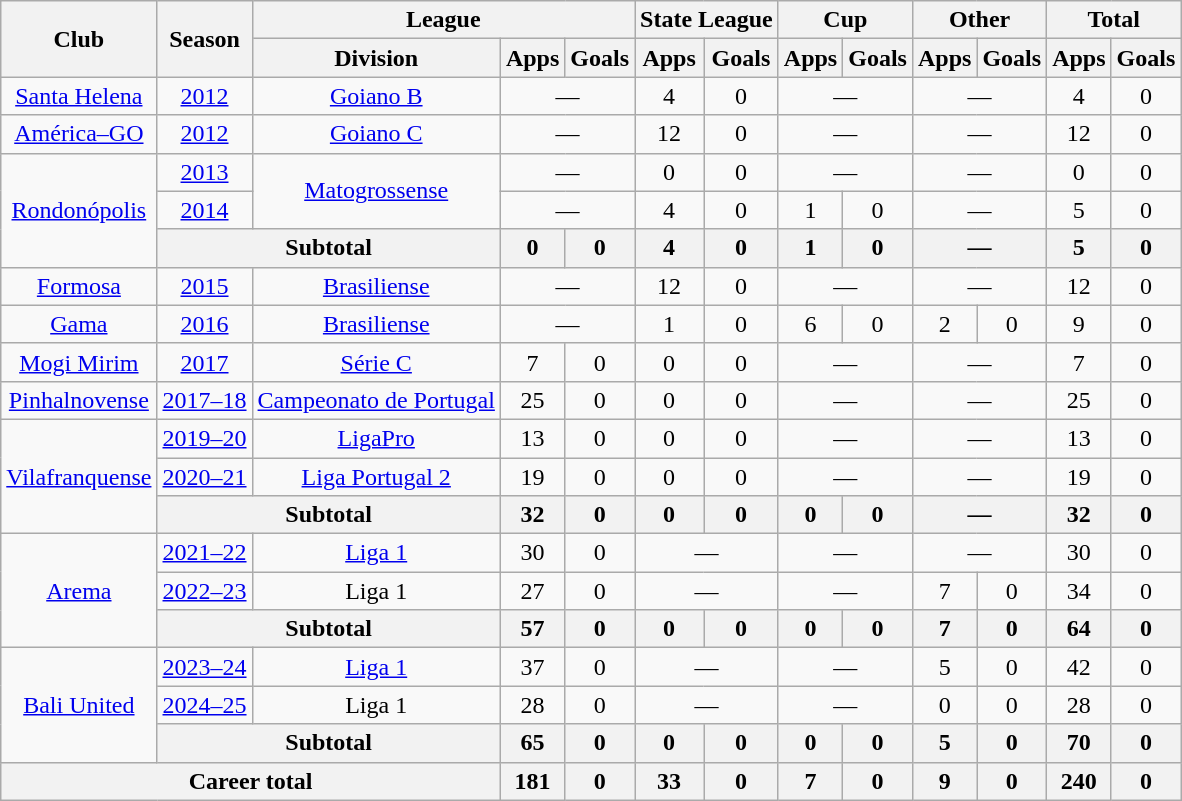<table class="wikitable" style="text-align: center;">
<tr>
<th rowspan="2">Club</th>
<th rowspan="2">Season</th>
<th colspan="3">League</th>
<th colspan="2">State League</th>
<th colspan="2">Cup</th>
<th colspan="2">Other</th>
<th colspan="2">Total</th>
</tr>
<tr>
<th>Division</th>
<th>Apps</th>
<th>Goals</th>
<th>Apps</th>
<th>Goals</th>
<th>Apps</th>
<th>Goals</th>
<th>Apps</th>
<th>Goals</th>
<th>Apps</th>
<th>Goals</th>
</tr>
<tr>
<td valign="center"><a href='#'>Santa Helena</a></td>
<td><a href='#'>2012</a></td>
<td><a href='#'>Goiano B</a></td>
<td colspan="2">—</td>
<td>4</td>
<td>0</td>
<td colspan="2">—</td>
<td colspan="2">—</td>
<td>4</td>
<td>0</td>
</tr>
<tr>
<td valign="center"><a href='#'>América–GO</a></td>
<td><a href='#'>2012</a></td>
<td><a href='#'>Goiano C</a></td>
<td colspan="2">—</td>
<td>12</td>
<td>0</td>
<td colspan="2">—</td>
<td colspan="2">—</td>
<td>12</td>
<td>0</td>
</tr>
<tr>
<td rowspan=3 valign="center"><a href='#'>Rondonópolis</a></td>
<td><a href='#'>2013</a></td>
<td rowspan=2><a href='#'>Matogrossense</a></td>
<td colspan="2">—</td>
<td>0</td>
<td>0</td>
<td colspan="2">—</td>
<td colspan="2">—</td>
<td>0</td>
<td>0</td>
</tr>
<tr>
<td><a href='#'>2014</a></td>
<td colspan="2">—</td>
<td>4</td>
<td>0</td>
<td>1</td>
<td>0</td>
<td colspan="2">—</td>
<td>5</td>
<td>0</td>
</tr>
<tr>
<th colspan="2">Subtotal</th>
<th>0</th>
<th>0</th>
<th>4</th>
<th>0</th>
<th>1</th>
<th>0</th>
<th colspan="2">—</th>
<th>5</th>
<th>0</th>
</tr>
<tr>
<td valign="center"><a href='#'>Formosa</a></td>
<td><a href='#'>2015</a></td>
<td><a href='#'>Brasiliense</a></td>
<td colspan="2">—</td>
<td>12</td>
<td>0</td>
<td colspan="2">—</td>
<td colspan="2">—</td>
<td>12</td>
<td>0</td>
</tr>
<tr>
<td valign="center"><a href='#'>Gama</a></td>
<td><a href='#'>2016</a></td>
<td><a href='#'>Brasiliense</a></td>
<td colspan="2">—</td>
<td>1</td>
<td>0</td>
<td>6</td>
<td>0</td>
<td>2</td>
<td>0</td>
<td>9</td>
<td>0</td>
</tr>
<tr>
<td valign="center"><a href='#'>Mogi Mirim</a></td>
<td><a href='#'>2017</a></td>
<td><a href='#'>Série C</a></td>
<td>7</td>
<td>0</td>
<td>0</td>
<td>0</td>
<td colspan="2">—</td>
<td colspan="2">—</td>
<td>7</td>
<td>0</td>
</tr>
<tr>
<td valign="center"><a href='#'>Pinhalnovense</a></td>
<td><a href='#'>2017–18</a></td>
<td><a href='#'>Campeonato de Portugal</a></td>
<td>25</td>
<td>0</td>
<td>0</td>
<td>0</td>
<td colspan="2">—</td>
<td colspan="2">—</td>
<td>25</td>
<td>0</td>
</tr>
<tr>
<td rowspan=3 valign="center"><a href='#'>Vilafranquense</a></td>
<td><a href='#'>2019–20</a></td>
<td><a href='#'>LigaPro</a></td>
<td>13</td>
<td>0</td>
<td>0</td>
<td>0</td>
<td colspan="2">—</td>
<td colspan="2">—</td>
<td>13</td>
<td>0</td>
</tr>
<tr>
<td><a href='#'>2020–21</a></td>
<td><a href='#'>Liga Portugal 2</a></td>
<td>19</td>
<td>0</td>
<td>0</td>
<td>0</td>
<td colspan="2">—</td>
<td colspan="2">—</td>
<td>19</td>
<td>0</td>
</tr>
<tr>
<th colspan="2">Subtotal</th>
<th>32</th>
<th>0</th>
<th>0</th>
<th>0</th>
<th>0</th>
<th>0</th>
<th colspan="2">—</th>
<th>32</th>
<th>0</th>
</tr>
<tr>
<td rowspan=3 valign="center"><a href='#'>Arema</a></td>
<td><a href='#'>2021–22</a></td>
<td><a href='#'>Liga 1</a></td>
<td>30</td>
<td>0</td>
<td colspan="2">—</td>
<td colspan="2">—</td>
<td colspan="2">—</td>
<td>30</td>
<td>0</td>
</tr>
<tr>
<td><a href='#'>2022–23</a></td>
<td>Liga 1</td>
<td>27</td>
<td>0</td>
<td colspan="2">—</td>
<td colspan="2">—</td>
<td>7</td>
<td>0</td>
<td>34</td>
<td>0</td>
</tr>
<tr>
<th colspan="2">Subtotal</th>
<th>57</th>
<th>0</th>
<th>0</th>
<th>0</th>
<th>0</th>
<th>0</th>
<th>7</th>
<th>0</th>
<th>64</th>
<th>0</th>
</tr>
<tr>
<td rowspan=3 valign="center"><a href='#'>Bali United</a></td>
<td><a href='#'>2023–24</a></td>
<td><a href='#'>Liga 1</a></td>
<td>37</td>
<td>0</td>
<td colspan="2">—</td>
<td colspan="2">—</td>
<td>5</td>
<td>0</td>
<td>42</td>
<td>0</td>
</tr>
<tr>
<td><a href='#'>2024–25</a></td>
<td>Liga 1</td>
<td>28</td>
<td>0</td>
<td colspan="2">—</td>
<td colspan="2">—</td>
<td>0</td>
<td>0</td>
<td>28</td>
<td>0</td>
</tr>
<tr>
<th colspan="2">Subtotal</th>
<th>65</th>
<th>0</th>
<th>0</th>
<th>0</th>
<th>0</th>
<th>0</th>
<th>5</th>
<th>0</th>
<th>70</th>
<th>0</th>
</tr>
<tr>
<th colspan="3"><strong>Career total</strong></th>
<th>181</th>
<th>0</th>
<th>33</th>
<th>0</th>
<th>7</th>
<th>0</th>
<th>9</th>
<th>0</th>
<th>240</th>
<th>0</th>
</tr>
</table>
